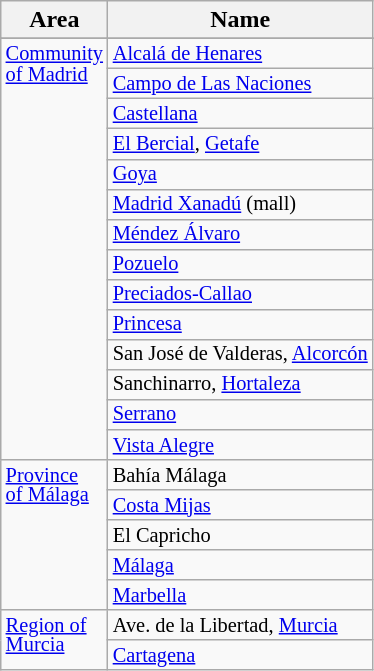<table class = "wikitable">
<tr>
<th>Area</th>
<th>Name</th>
</tr>
<tr>
</tr>
<tr style="vertical-align:top;line-height:1em;font-size:85%;">
<td rowspan = 14><a href='#'>Community<br>of Madrid</a></td>
<td><a href='#'>Alcalá de Henares</a></td>
</tr>
<tr style="vertical-align:top;line-height:1em;font-size:85%;">
<td><a href='#'>Campo de Las Naciones</a></td>
</tr>
<tr style="vertical-align:top;line-height:1em;font-size:85%;">
<td><a href='#'>Castellana</a></td>
</tr>
<tr style="vertical-align:top;line-height:1em;font-size:85%;">
<td><a href='#'>El Bercial</a>, <a href='#'>Getafe</a></td>
</tr>
<tr style="vertical-align:top;line-height:1em;font-size:85%;">
<td><a href='#'>Goya</a></td>
</tr>
<tr style="vertical-align:top;line-height:1em;font-size:85%;">
<td><a href='#'>Madrid Xanadú</a> (mall)</td>
</tr>
<tr style="vertical-align:top;line-height:1em;font-size:85%;">
<td><a href='#'>Méndez Álvaro</a></td>
</tr>
<tr style="vertical-align:top;line-height:1em;font-size:85%;">
<td><a href='#'>Pozuelo</a></td>
</tr>
<tr style="vertical-align:top;line-height:1em;font-size:85%;">
<td><a href='#'>Preciados-Callao</a></td>
</tr>
<tr style="vertical-align:top;line-height:1em;font-size:85%;">
<td><a href='#'>Princesa</a></td>
</tr>
<tr style="vertical-align:top;line-height:1em;font-size:85%;">
<td>San José de Valderas, <a href='#'>Alcorcón</a></td>
</tr>
<tr style="vertical-align:top;line-height:1em;font-size:85%;">
<td>Sanchinarro, <a href='#'>Hortaleza</a></td>
</tr>
<tr style="vertical-align:top;line-height:1em;font-size:85%;">
<td><a href='#'>Serrano</a></td>
</tr>
<tr style="vertical-align:top;line-height:1em;font-size:85%;">
<td><a href='#'>Vista Alegre</a></td>
</tr>
<tr style="vertical-align:top;line-height:1em;font-size:85%;">
<td rowspan=5><a href='#'>Province<br>of Málaga</a></td>
<td>Bahía Málaga</td>
</tr>
<tr style="vertical-align:top;line-height:1em;font-size:85%;">
<td><a href='#'>Costa Mijas</a></td>
</tr>
<tr style="vertical-align:top;line-height:1em;font-size:85%;">
<td>El Capricho</td>
</tr>
<tr style="vertical-align:top;line-height:1em;font-size:85%;">
<td><a href='#'>Málaga</a></td>
</tr>
<tr style="vertical-align:top;line-height:1em;font-size:85%;">
<td><a href='#'>Marbella</a></td>
</tr>
<tr style="vertical-align:top;line-height:1em;font-size:85%;">
<td rowspan = 2><a href='#'>Region of<br>Murcia</a></td>
<td>Ave. de la Libertad, <a href='#'>Murcia</a></td>
</tr>
<tr style="vertical-align:top;line-height:1em;font-size:85%;">
<td><a href='#'>Cartagena</a></td>
</tr>
</table>
